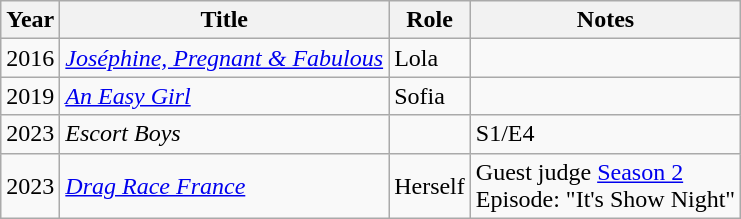<table class="wikitable sortable">
<tr>
<th>Year</th>
<th>Title</th>
<th>Role</th>
<th class="unsortable">Notes</th>
</tr>
<tr>
<td>2016</td>
<td><em><a href='#'>Joséphine, Pregnant & Fabulous</a></em></td>
<td>Lola</td>
<td></td>
</tr>
<tr>
<td>2019</td>
<td><em><a href='#'>An Easy Girl</a></em></td>
<td>Sofia</td>
<td></td>
</tr>
<tr>
<td>2023</td>
<td><em>Escort Boys</em></td>
<td></td>
<td>S1/E4</td>
</tr>
<tr>
<td>2023</td>
<td><em><a href='#'>Drag Race France</a></em></td>
<td>Herself</td>
<td>Guest judge <a href='#'>Season 2</a><br> Episode: "It's Show Night"</td>
</tr>
</table>
